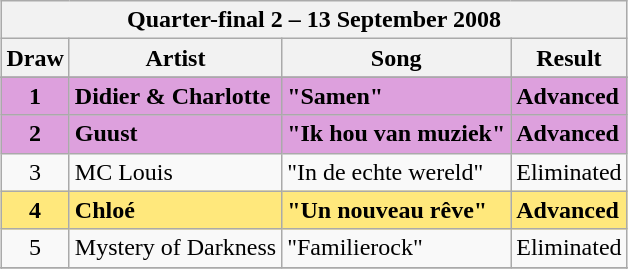<table class="sortable wikitable" style="margin: 1em auto 1em auto">
<tr>
<th colspan="4"><strong>Quarter-final 2 – 13 September 2008</strong></th>
</tr>
<tr>
<th>Draw</th>
<th>Artist</th>
<th>Song</th>
<th>Result</th>
</tr>
<tr>
</tr>
<tr style="font-weight:bold; background:#DDA0DD;">
<td align="center"><strong>1</strong></td>
<td><strong>Didier & Charlotte</strong></td>
<td><strong>"Samen"</strong></td>
<td>Advanced</td>
</tr>
<tr style="font-weight:bold; background:#DDA0DD;">
<td align="center"><strong>2</strong></td>
<td><strong>Guust</strong></td>
<td><strong>"Ik hou van muziek"</strong></td>
<td>Advanced</td>
</tr>
<tr>
<td align="center">3</td>
<td>MC Louis</td>
<td>"In de echte wereld"</td>
<td>Eliminated</td>
</tr>
<tr - style="font-weight:bold; background:#ffe87c;">
<td align="center"><strong>4</strong></td>
<td><strong>Chloé</strong></td>
<td><strong>"Un nouveau rêve"</strong></td>
<td>Advanced</td>
</tr>
<tr>
<td align="center">5</td>
<td>Mystery of Darkness</td>
<td>"Familierock"</td>
<td>Eliminated</td>
</tr>
<tr>
</tr>
<tr>
</tr>
<tr>
</tr>
</table>
